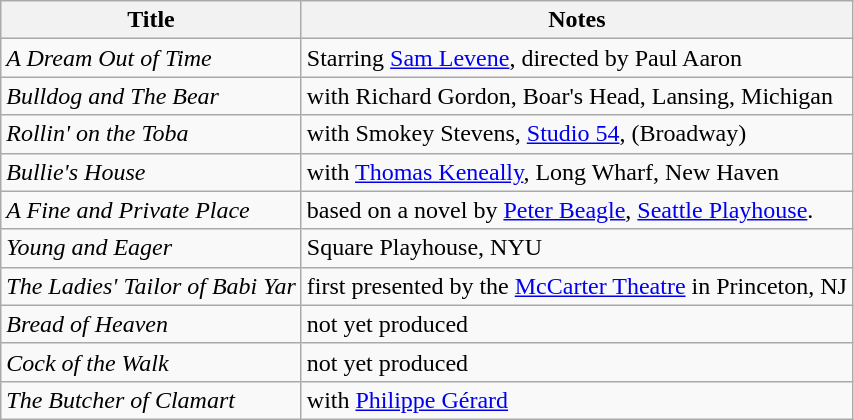<table class="wikitable sortable">
<tr>
<th>Title</th>
<th class="unsortable">Notes</th>
</tr>
<tr>
<td><em>A Dream Out of Time</em></td>
<td>Starring <a href='#'>Sam Levene</a>, directed by Paul Aaron</td>
</tr>
<tr>
<td><em>Bulldog and The Bear</em></td>
<td>with Richard Gordon, Boar's Head, Lansing, Michigan</td>
</tr>
<tr>
<td><em>Rollin' on the Toba</em></td>
<td>with Smokey Stevens, <a href='#'>Studio 54</a>, (Broadway)</td>
</tr>
<tr>
<td><em>Bullie's House</em></td>
<td>with <a href='#'>Thomas Keneally</a>, Long Wharf, New Haven</td>
</tr>
<tr>
<td><em>A Fine and Private Place</em></td>
<td>based on a novel by <a href='#'>Peter Beagle</a>, <a href='#'>Seattle Playhouse</a>.</td>
</tr>
<tr>
<td><em>Young and Eager</em></td>
<td>Square Playhouse, NYU</td>
</tr>
<tr>
<td><em>The Ladies' Tailor of Babi Yar</em></td>
<td>first presented by the <a href='#'>McCarter Theatre</a> in Princeton, NJ</td>
</tr>
<tr>
<td><em>Bread of Heaven</em></td>
<td>not yet produced</td>
</tr>
<tr>
<td><em>Cock of the Walk</em></td>
<td>not yet produced</td>
</tr>
<tr>
<td><em>The Butcher of Clamart</em></td>
<td>with <a href='#'>Philippe Gérard</a></td>
</tr>
</table>
